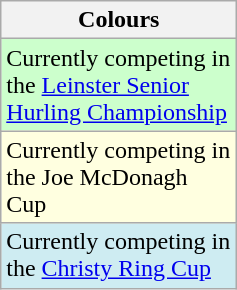<table class="wikitable">
<tr>
<th width="150">Colours</th>
</tr>
<tr style="background:#ccffcc">
<td>Currently competing in the <a href='#'>Leinster Senior Hurling Championship</a></td>
</tr>
<tr style="background:#FFFFE0">
<td>Currently competing in the Joe McDonagh Cup</td>
</tr>
<tr style="background:#CEECF2">
<td>Currently competing in the <a href='#'>Christy Ring Cup</a></td>
</tr>
</table>
